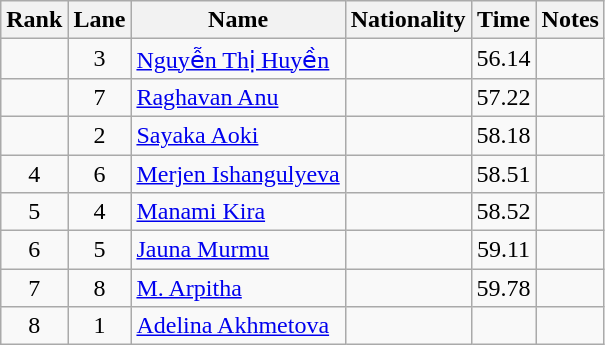<table class="wikitable sortable" style="text-align:center">
<tr>
<th>Rank</th>
<th>Lane</th>
<th>Name</th>
<th>Nationality</th>
<th>Time</th>
<th>Notes</th>
</tr>
<tr>
<td></td>
<td>3</td>
<td align=left><a href='#'>Nguyễn Thị Huyền</a></td>
<td align=left></td>
<td>56.14</td>
<td></td>
</tr>
<tr>
<td></td>
<td>7</td>
<td align=left><a href='#'>Raghavan Anu</a></td>
<td align=left></td>
<td>57.22</td>
<td></td>
</tr>
<tr>
<td></td>
<td>2</td>
<td align=left><a href='#'>Sayaka Aoki</a></td>
<td align=left></td>
<td>58.18</td>
<td></td>
</tr>
<tr>
<td>4</td>
<td>6</td>
<td align=left><a href='#'>Merjen Ishangulyeva</a></td>
<td align=left></td>
<td>58.51</td>
<td></td>
</tr>
<tr>
<td>5</td>
<td>4</td>
<td align=left><a href='#'>Manami Kira</a></td>
<td align=left></td>
<td>58.52</td>
<td></td>
</tr>
<tr>
<td>6</td>
<td>5</td>
<td align=left><a href='#'>Jauna Murmu</a></td>
<td align=left></td>
<td>59.11</td>
<td></td>
</tr>
<tr>
<td>7</td>
<td>8</td>
<td align=left><a href='#'>M. Arpitha</a></td>
<td align=left></td>
<td>59.78</td>
<td></td>
</tr>
<tr>
<td>8</td>
<td>1</td>
<td align=left><a href='#'>Adelina Akhmetova</a></td>
<td align=left></td>
<td></td>
<td></td>
</tr>
</table>
